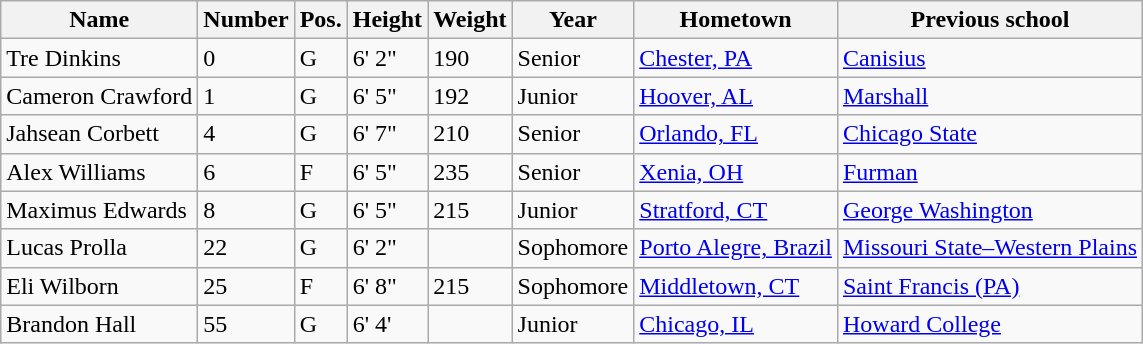<table class="wikitable sortable">
<tr>
<th>Name</th>
<th>Number</th>
<th>Pos.</th>
<th>Height</th>
<th>Weight</th>
<th>Year</th>
<th>Hometown</th>
<th class="unsortable">Previous school</th>
</tr>
<tr>
<td>Tre Dinkins</td>
<td>0</td>
<td>G</td>
<td>6' 2"</td>
<td>190</td>
<td>Senior</td>
<td><a href='#'>Chester, PA</a></td>
<td><a href='#'>Canisius</a></td>
</tr>
<tr>
<td>Cameron Crawford</td>
<td>1</td>
<td>G</td>
<td>6' 5"</td>
<td>192</td>
<td> Junior</td>
<td><a href='#'>Hoover, AL</a></td>
<td><a href='#'>Marshall</a></td>
</tr>
<tr>
<td>Jahsean Corbett</td>
<td>4</td>
<td>G</td>
<td>6' 7"</td>
<td>210</td>
<td>Senior</td>
<td><a href='#'>Orlando, FL</a></td>
<td><a href='#'>Chicago State</a></td>
</tr>
<tr>
<td>Alex Williams</td>
<td>6</td>
<td>F</td>
<td>6' 5"</td>
<td>235</td>
<td>Senior</td>
<td><a href='#'>Xenia, OH</a></td>
<td><a href='#'>Furman</a></td>
</tr>
<tr>
<td>Maximus Edwards</td>
<td>8</td>
<td>G</td>
<td>6' 5"</td>
<td>215</td>
<td> Junior</td>
<td><a href='#'>Stratford, CT</a></td>
<td><a href='#'>George Washington</a></td>
</tr>
<tr>
<td>Lucas Prolla</td>
<td>22</td>
<td>G</td>
<td>6' 2"</td>
<td></td>
<td>Sophomore</td>
<td><a href='#'>Porto Alegre, Brazil</a></td>
<td><a href='#'>Missouri State–Western Plains</a></td>
</tr>
<tr>
<td>Eli Wilborn</td>
<td>25</td>
<td>F</td>
<td>6' 8"</td>
<td>215</td>
<td>Sophomore</td>
<td><a href='#'>Middletown, CT</a></td>
<td><a href='#'>Saint Francis (PA)</a></td>
</tr>
<tr>
<td>Brandon Hall</td>
<td>55</td>
<td>G</td>
<td>6' 4'</td>
<td></td>
<td>Junior</td>
<td><a href='#'>Chicago, IL</a></td>
<td><a href='#'>Howard College</a></td>
</tr>
</table>
